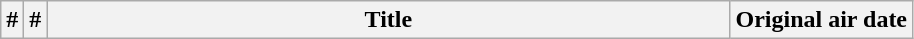<table class="wikitable plainrowheaders">
<tr>
<th>#</th>
<th>#</th>
<th style="width:28em;">Title</th>
<th>Original air date<br>











</th>
</tr>
</table>
